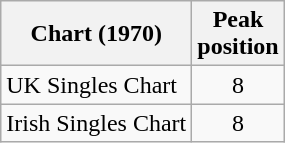<table class="wikitable">
<tr>
<th align="left">Chart (1970)</th>
<th style="text-align:center;">Peak<br>position</th>
</tr>
<tr>
<td align="left">UK Singles Chart</td>
<td style="text-align:center;">8</td>
</tr>
<tr>
<td align="left">Irish Singles Chart</td>
<td style="text-align:center;">8</td>
</tr>
</table>
